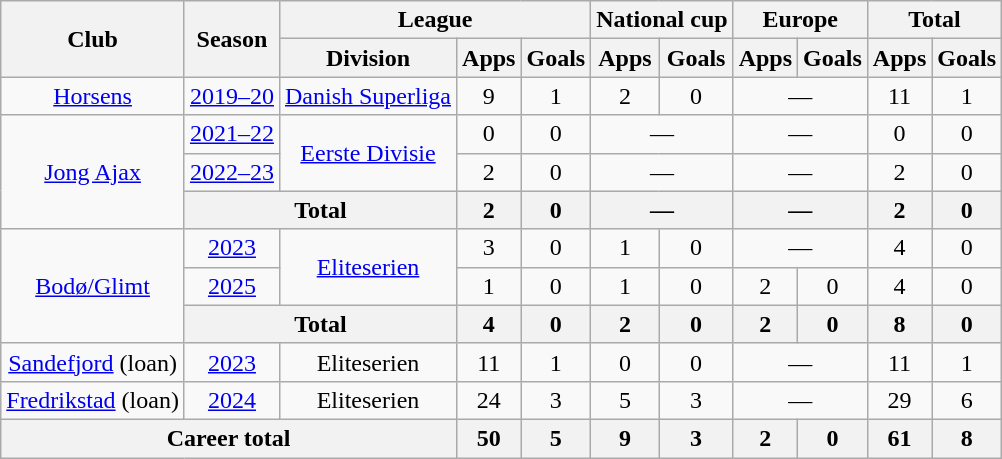<table class="wikitable" style="text-align:center">
<tr>
<th rowspan="2">Club</th>
<th rowspan="2">Season</th>
<th colspan="3">League</th>
<th colspan="2">National cup</th>
<th colspan="2">Europe</th>
<th colspan="2">Total</th>
</tr>
<tr>
<th>Division</th>
<th>Apps</th>
<th>Goals</th>
<th>Apps</th>
<th>Goals</th>
<th>Apps</th>
<th>Goals</th>
<th>Apps</th>
<th>Goals</th>
</tr>
<tr>
<td><a href='#'>Horsens</a></td>
<td><a href='#'>2019–20</a></td>
<td><a href='#'>Danish Superliga</a></td>
<td>9</td>
<td>1</td>
<td>2</td>
<td>0</td>
<td colspan="2">—</td>
<td>11</td>
<td>1</td>
</tr>
<tr>
<td rowspan="3"><a href='#'>Jong Ajax</a></td>
<td><a href='#'>2021–22</a></td>
<td rowspan="2"><a href='#'>Eerste Divisie</a></td>
<td>0</td>
<td>0</td>
<td colspan="2">—</td>
<td colspan="2">—</td>
<td>0</td>
<td>0</td>
</tr>
<tr>
<td><a href='#'>2022–23</a></td>
<td>2</td>
<td>0</td>
<td colspan="2">—</td>
<td colspan="2">—</td>
<td>2</td>
<td>0</td>
</tr>
<tr>
<th colspan="2">Total</th>
<th>2</th>
<th>0</th>
<th colspan="2">—</th>
<th colspan="2">—</th>
<th>2</th>
<th>0</th>
</tr>
<tr>
<td rowspan="3"><a href='#'>Bodø/Glimt</a></td>
<td><a href='#'>2023</a></td>
<td rowspan="2"><a href='#'>Eliteserien</a></td>
<td>3</td>
<td>0</td>
<td>1</td>
<td>0</td>
<td colspan="2">—</td>
<td>4</td>
<td>0</td>
</tr>
<tr>
<td><a href='#'>2025</a></td>
<td>1</td>
<td>0</td>
<td>1</td>
<td>0</td>
<td>2</td>
<td>0</td>
<td>4</td>
<td>0</td>
</tr>
<tr>
<th colspan="2">Total</th>
<th>4</th>
<th>0</th>
<th>2</th>
<th>0</th>
<th>2</th>
<th>0</th>
<th>8</th>
<th>0</th>
</tr>
<tr>
<td><a href='#'>Sandefjord</a> (loan)</td>
<td><a href='#'>2023</a></td>
<td>Eliteserien</td>
<td>11</td>
<td>1</td>
<td>0</td>
<td>0</td>
<td colspan="2">—</td>
<td>11</td>
<td>1</td>
</tr>
<tr>
<td><a href='#'>Fredrikstad</a> (loan)</td>
<td><a href='#'>2024</a></td>
<td>Eliteserien</td>
<td>24</td>
<td>3</td>
<td>5</td>
<td>3</td>
<td colspan="2">—</td>
<td>29</td>
<td>6</td>
</tr>
<tr>
<th colspan="3">Career total</th>
<th>50</th>
<th>5</th>
<th>9</th>
<th>3</th>
<th>2</th>
<th>0</th>
<th>61</th>
<th>8</th>
</tr>
</table>
